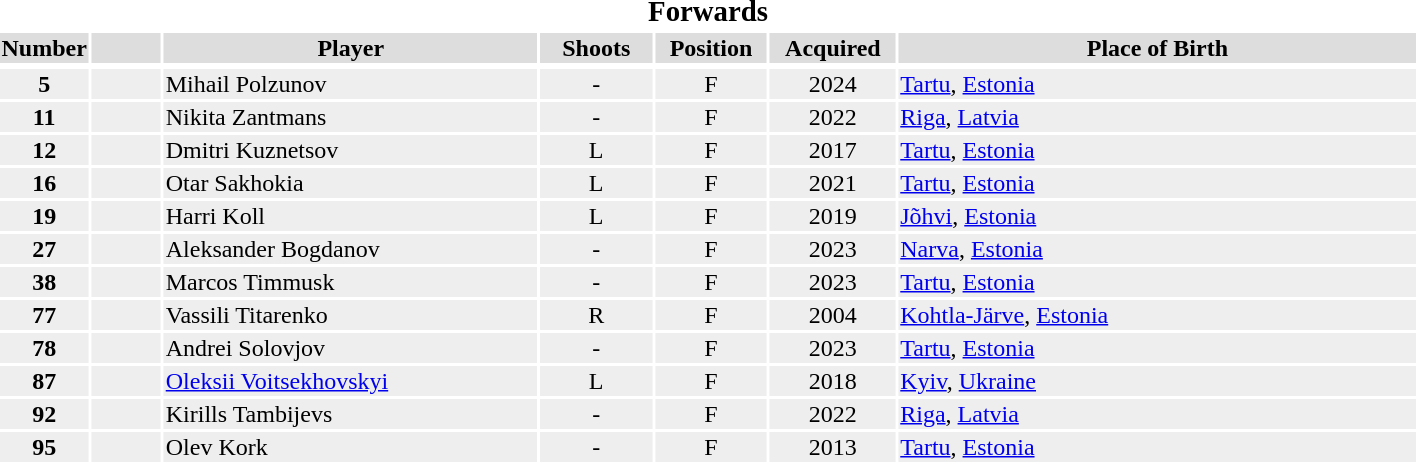<table width=75%>
<tr>
<th colspan=7><big>Forwards</big></th>
</tr>
<tr bgcolor="#dddddd">
<th width=5%>Number</th>
<th width=5%></th>
<th !width=15%>Player</th>
<th width=8%>Shoots</th>
<th width=8%>Position</th>
<th width=9%>Acquired</th>
<th width=37%>Place of Birth</th>
</tr>
<tr>
</tr>
<tr bgcolor="#eeeeee">
<td align=center><strong>5</strong></td>
<td align=center></td>
<td>Mihail Polzunov</td>
<td align=center>-</td>
<td align=center>F</td>
<td align=center>2024</td>
<td><a href='#'>Tartu</a>, <a href='#'>Estonia</a></td>
</tr>
<tr bgcolor="#eeeeee">
<td align=center><strong>11</strong></td>
<td align=center></td>
<td>Nikita Zantmans</td>
<td align=center>-</td>
<td align=center>F</td>
<td align=center>2022</td>
<td><a href='#'>Riga</a>, <a href='#'>Latvia</a></td>
</tr>
<tr bgcolor="#eeeeee">
<td align=center><strong>12</strong></td>
<td align=center></td>
<td>Dmitri Kuznetsov</td>
<td align=center>L</td>
<td align=center>F</td>
<td align=center>2017</td>
<td><a href='#'>Tartu</a>, <a href='#'>Estonia</a></td>
</tr>
<tr bgcolor="#eeeeee">
<td align=center><strong>16</strong></td>
<td align=center></td>
<td>Otar Sakhokia</td>
<td align=center>L</td>
<td align=center>F</td>
<td align=center>2021</td>
<td><a href='#'>Tartu</a>, <a href='#'>Estonia</a></td>
</tr>
<tr bgcolor="#eeeeee">
<td align=center><strong>19</strong></td>
<td align=center></td>
<td>Harri Koll</td>
<td align=center>L</td>
<td align=center>F</td>
<td align=center>2019</td>
<td><a href='#'>Jõhvi</a>, <a href='#'>Estonia</a></td>
</tr>
<tr bgcolor="#eeeeee">
<td align=center><strong>27</strong></td>
<td align=center></td>
<td>Aleksander Bogdanov</td>
<td align=center>-</td>
<td align=center>F</td>
<td align=center>2023</td>
<td><a href='#'>Narva</a>, <a href='#'>Estonia</a></td>
</tr>
<tr bgcolor="#eeeeee">
<td align=center><strong>38</strong></td>
<td align=center></td>
<td>Marcos Timmusk</td>
<td align=center>-</td>
<td align=center>F</td>
<td align=center>2023</td>
<td><a href='#'>Tartu</a>, <a href='#'>Estonia</a></td>
</tr>
<tr bgcolor="#eeeeee">
<td align=center><strong>77</strong></td>
<td align=center></td>
<td>Vassili Titarenko</td>
<td align=center>R</td>
<td align=center>F</td>
<td align=center>2004</td>
<td><a href='#'>Kohtla-Järve</a>, <a href='#'>Estonia</a></td>
</tr>
<tr bgcolor="#eeeeee">
<td align=center><strong>78</strong></td>
<td align=center></td>
<td>Andrei Solovjov</td>
<td align=center>-</td>
<td align=center>F</td>
<td align=center>2023</td>
<td><a href='#'>Tartu</a>, <a href='#'>Estonia</a></td>
</tr>
<tr bgcolor="#eeeeee">
<td align=center><strong>87</strong></td>
<td align=center></td>
<td><a href='#'>Oleksii Voitsekhovskyi</a></td>
<td align=center>L</td>
<td align=center>F</td>
<td align=center>2018</td>
<td><a href='#'>Kyiv</a>, <a href='#'>Ukraine</a></td>
</tr>
<tr bgcolor="#eeeeee">
<td align=center><strong>92</strong></td>
<td align=center></td>
<td>Kirills Tambijevs</td>
<td align=center>-</td>
<td align=center>F</td>
<td align=center>2022</td>
<td><a href='#'>Riga</a>, <a href='#'>Latvia</a></td>
</tr>
<tr bgcolor="#eeeeee">
<td align=center><strong>95</strong></td>
<td align=center></td>
<td>Olev Kork</td>
<td align=center>-</td>
<td align=center>F</td>
<td align=center>2013</td>
<td><a href='#'>Tartu</a>, <a href='#'>Estonia</a></td>
</tr>
</table>
